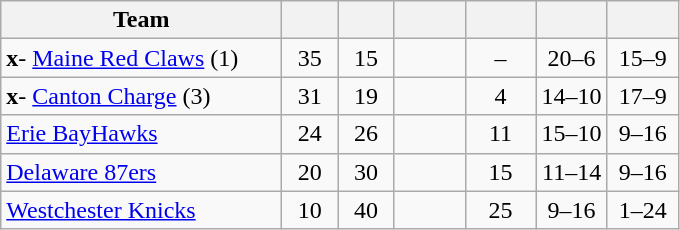<table class="wikitable" style="text-align:center">
<tr>
<th style="width:180px">Team</th>
<th style="width:30px"></th>
<th style="width:30px"></th>
<th style="width:40px"></th>
<th style="width:40px"></th>
<th style="width:40px"></th>
<th style="width:40px"></th>
</tr>
<tr>
<td align=left><strong>x</strong>- <a href='#'>Maine Red Claws</a> (1)</td>
<td>35</td>
<td>15</td>
<td></td>
<td>–</td>
<td>20–6</td>
<td>15–9</td>
</tr>
<tr>
<td align=left><strong>x</strong>- <a href='#'>Canton Charge</a> (3)</td>
<td>31</td>
<td>19</td>
<td></td>
<td>4</td>
<td>14–10</td>
<td>17–9</td>
</tr>
<tr>
<td align=left><a href='#'>Erie BayHawks</a></td>
<td>24</td>
<td>26</td>
<td></td>
<td>11</td>
<td>15–10</td>
<td>9–16</td>
</tr>
<tr>
<td align=left><a href='#'>Delaware 87ers</a></td>
<td>20</td>
<td>30</td>
<td></td>
<td>15</td>
<td>11–14</td>
<td>9–16</td>
</tr>
<tr>
<td align=left><a href='#'>Westchester Knicks</a></td>
<td>10</td>
<td>40</td>
<td></td>
<td>25</td>
<td>9–16</td>
<td>1–24</td>
</tr>
</table>
